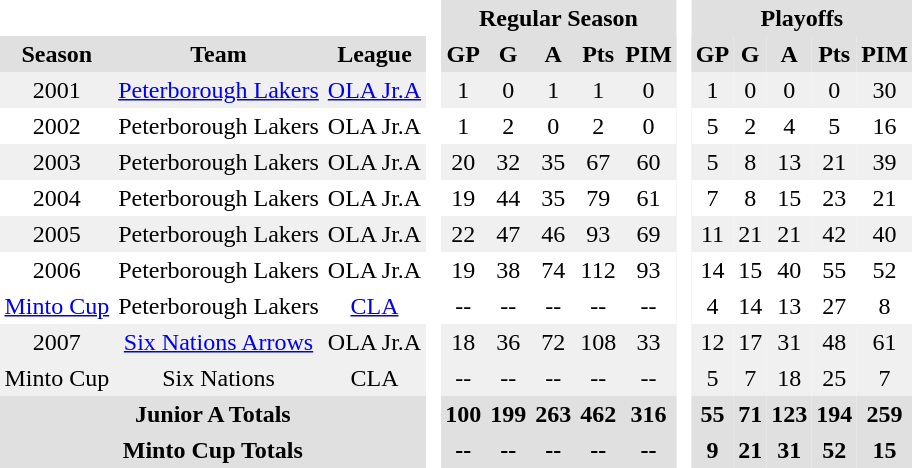<table BORDER="0" CELLPADDING="3" CELLSPACING="0">
<tr ALIGN="center" bgcolor="#e0e0e0">
<th colspan="3" bgcolor="#ffffff"> </th>
<th rowspan="99" bgcolor="#ffffff"> </th>
<th colspan="5">Regular Season</th>
<th rowspan="99" bgcolor="#ffffff"> </th>
<th colspan="5">Playoffs</th>
</tr>
<tr ALIGN="center" bgcolor="#e0e0e0">
<th>Season</th>
<th>Team</th>
<th>League</th>
<th>GP</th>
<th>G</th>
<th>A</th>
<th>Pts</th>
<th>PIM</th>
<th>GP</th>
<th>G</th>
<th>A</th>
<th>Pts</th>
<th>PIM</th>
</tr>
<tr ALIGN="center" bgcolor="#f0f0f0">
<td>2001</td>
<td><a href='#'>Peterborough Lakers</a></td>
<td><a href='#'>OLA Jr.A</a></td>
<td>1</td>
<td>0</td>
<td>1</td>
<td>1</td>
<td>0</td>
<td>1</td>
<td>0</td>
<td>0</td>
<td>0</td>
<td>30</td>
</tr>
<tr ALIGN="center">
<td>2002</td>
<td>Peterborough Lakers</td>
<td>OLA Jr.A</td>
<td>1</td>
<td>2</td>
<td>0</td>
<td>2</td>
<td>0</td>
<td>5</td>
<td>2</td>
<td>4</td>
<td>5</td>
<td>16</td>
</tr>
<tr ALIGN="center" bgcolor="#f0f0f0">
<td>2003</td>
<td>Peterborough Lakers</td>
<td>OLA Jr.A</td>
<td>20</td>
<td>32</td>
<td>35</td>
<td>67</td>
<td>60</td>
<td>5</td>
<td>8</td>
<td>13</td>
<td>21</td>
<td>39</td>
</tr>
<tr ALIGN="center">
<td>2004</td>
<td>Peterborough Lakers</td>
<td>OLA Jr.A</td>
<td>19</td>
<td>44</td>
<td>35</td>
<td>79</td>
<td>61</td>
<td>7</td>
<td>8</td>
<td>15</td>
<td>23</td>
<td>21</td>
</tr>
<tr ALIGN="center" bgcolor="#f0f0f0">
<td>2005</td>
<td>Peterborough Lakers</td>
<td>OLA Jr.A</td>
<td>22</td>
<td>47</td>
<td>46</td>
<td>93</td>
<td>69</td>
<td>11</td>
<td>21</td>
<td>21</td>
<td>42</td>
<td>40</td>
</tr>
<tr ALIGN="center">
<td>2006</td>
<td>Peterborough Lakers</td>
<td>OLA Jr.A</td>
<td>19</td>
<td>38</td>
<td>74</td>
<td>112</td>
<td>93</td>
<td>14</td>
<td>15</td>
<td>40</td>
<td>55</td>
<td>52</td>
</tr>
<tr ALIGN="center">
<td><a href='#'>Minto Cup</a></td>
<td>Peterborough Lakers</td>
<td><a href='#'>CLA</a></td>
<td>--</td>
<td>--</td>
<td>--</td>
<td>--</td>
<td>--</td>
<td>4</td>
<td>14</td>
<td>13</td>
<td>27</td>
<td>8</td>
</tr>
<tr ALIGN="center" bgcolor="#f0f0f0">
<td>2007</td>
<td><a href='#'>Six Nations Arrows</a></td>
<td>OLA Jr.A</td>
<td>18</td>
<td>36</td>
<td>72</td>
<td>108</td>
<td>33</td>
<td>12</td>
<td>17</td>
<td>31</td>
<td>48</td>
<td>61</td>
</tr>
<tr ALIGN="center" bgcolor="#f0f0f0">
<td>Minto Cup</td>
<td>Six Nations</td>
<td>CLA</td>
<td>--</td>
<td>--</td>
<td>--</td>
<td>--</td>
<td>--</td>
<td>5</td>
<td>7</td>
<td>18</td>
<td>25</td>
<td>7</td>
</tr>
<tr ALIGN="center" bgcolor="#e0e0e0">
<th colspan="3">Junior A Totals</th>
<th>100</th>
<th>199</th>
<th>263</th>
<th>462</th>
<th>316</th>
<th>55</th>
<th>71</th>
<th>123</th>
<th>194</th>
<th>259</th>
</tr>
<tr ALIGN="center" bgcolor="#e0e0e0">
<th colspan="3">Minto Cup Totals</th>
<th>--</th>
<th>--</th>
<th>--</th>
<th>--</th>
<th>--</th>
<th>9</th>
<th>21</th>
<th>31</th>
<th>52</th>
<th>15</th>
</tr>
</table>
